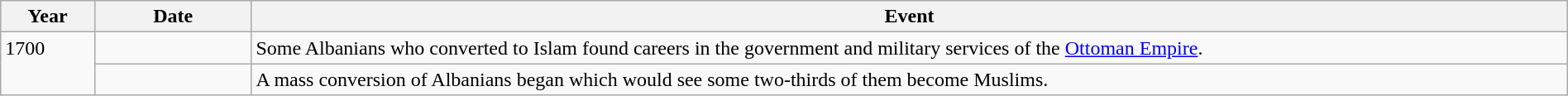<table class="wikitable" width="100%">
<tr>
<th style="width:6%">Year</th>
<th style="width:10%">Date</th>
<th>Event</th>
</tr>
<tr>
<td rowspan="2" valign="top">1700</td>
<td></td>
<td>Some Albanians who converted to Islam found careers in the government and military services of the <a href='#'>Ottoman Empire</a>.</td>
</tr>
<tr>
<td></td>
<td>A mass conversion of Albanians began which would see some two-thirds of them become Muslims.</td>
</tr>
</table>
